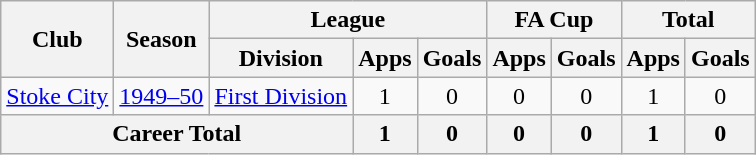<table class="wikitable" style="text-align: center;">
<tr>
<th rowspan="2">Club</th>
<th rowspan="2">Season</th>
<th colspan="3">League</th>
<th colspan="2">FA Cup</th>
<th colspan="2">Total</th>
</tr>
<tr>
<th>Division</th>
<th>Apps</th>
<th>Goals</th>
<th>Apps</th>
<th>Goals</th>
<th>Apps</th>
<th>Goals</th>
</tr>
<tr>
<td><a href='#'>Stoke City</a></td>
<td><a href='#'>1949–50</a></td>
<td><a href='#'>First Division</a></td>
<td>1</td>
<td>0</td>
<td>0</td>
<td>0</td>
<td>1</td>
<td>0</td>
</tr>
<tr>
<th colspan="3">Career Total</th>
<th>1</th>
<th>0</th>
<th>0</th>
<th>0</th>
<th>1</th>
<th>0</th>
</tr>
</table>
